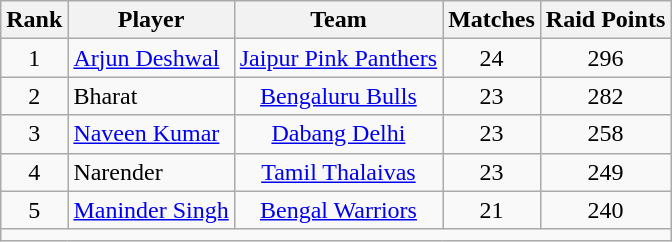<table class="wikitable" style="text-align: center;">
<tr>
<th>Rank</th>
<th>Player</th>
<th>Team</th>
<th>Matches</th>
<th>Raid Points</th>
</tr>
<tr>
<td>1</td>
<td style="text-align:left"> <a href='#'>Arjun Deshwal</a></td>
<td><a href='#'>Jaipur Pink Panthers</a></td>
<td>24</td>
<td>296</td>
</tr>
<tr>
<td>2</td>
<td style="text-align:left"> Bharat</td>
<td><a href='#'>Bengaluru Bulls</a></td>
<td>23</td>
<td>282</td>
</tr>
<tr>
<td>3</td>
<td style="text-align:left"> <a href='#'>Naveen Kumar</a></td>
<td><a href='#'>Dabang Delhi</a></td>
<td>23</td>
<td>258</td>
</tr>
<tr>
<td>4</td>
<td style="text-align:left"> Narender</td>
<td><a href='#'>Tamil Thalaivas</a></td>
<td>23</td>
<td>249</td>
</tr>
<tr>
<td>5</td>
<td style="text-align:left"> <a href='#'>Maninder Singh</a></td>
<td><a href='#'>Bengal Warriors</a></td>
<td>21</td>
<td>240</td>
</tr>
<tr>
<td colspan="5"></td>
</tr>
</table>
